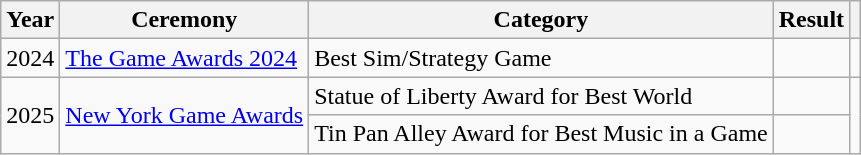<table class="wikitable plainrowheaders sortable" width="auto">
<tr>
<th scope="col">Year</th>
<th scope="col">Ceremony</th>
<th scope="col">Category</th>
<th scope="col">Result</th>
<th scope="col" class="unsortable"></th>
</tr>
<tr>
<td style="text-align:center;">2024</td>
<td><a href='#'>The Game Awards 2024</a></td>
<td>Best Sim/Strategy Game</td>
<td></td>
<td style="text-align:center;"></td>
</tr>
<tr>
<td rowspan="2" style="text-align:center;">2025</td>
<td rowspan="2"><a href='#'>New York Game Awards</a></td>
<td>Statue of Liberty Award for Best World</td>
<td></td>
<td rowspan="2" style="text-align:center;"></td>
</tr>
<tr>
<td>Tin Pan Alley Award for Best Music in a Game</td>
<td></td>
</tr>
</table>
